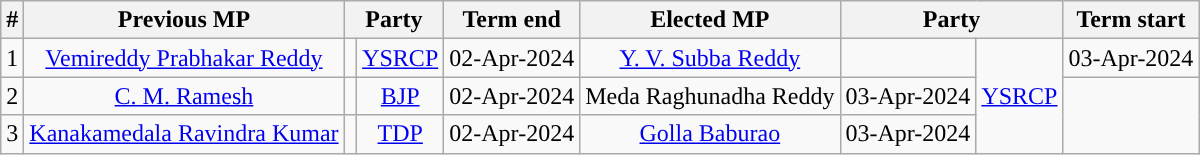<table class="wikitable" style="text-align:center;">
<tr>
<th>#</th>
<th>Previous MP</th>
<th colspan="2">Party</th>
<th>Term end</th>
<th>Elected MP</th>
<th colspan="2">Party</th>
<th>Term start</th>
</tr>
<tr>
<td>1</td>
<td><a href='#'>Vemireddy Prabhakar Reddy</a></td>
<td></td>
<td><a href='#'>YSRCP</a></td>
<td>02-Apr-2024</td>
<td><a href='#'>Y. V. Subba Reddy</a></td>
<td></td>
<td rowspan=3><a href='#'>YSRCP</a></td>
<td>03-Apr-2024</td>
</tr>
<tr>
<td>2</td>
<td><a href='#'>C. M. Ramesh</a></td>
<td width="1px"></td>
<td><a href='#'>BJP</a></td>
<td>02-Apr-2024</td>
<td>Meda Raghunadha Reddy</td>
<td>03-Apr-2024</td>
</tr>
<tr>
<td>3</td>
<td><a href='#'>Kanakamedala Ravindra Kumar</a></td>
<td width="1px"></td>
<td><a href='#'>TDP</a></td>
<td>02-Apr-2024</td>
<td><a href='#'>Golla Baburao</a></td>
<td>03-Apr-2024</td>
</tr>
</table>
